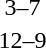<table style="text-align:center">
<tr>
<th width=200></th>
<th width=100></th>
<th width=200></th>
</tr>
<tr>
<td align=right></td>
<td>3–7</td>
<td align=left><strong></strong></td>
</tr>
<tr>
<td align=right><strong></strong></td>
<td>12–9</td>
<td align=left></td>
</tr>
</table>
